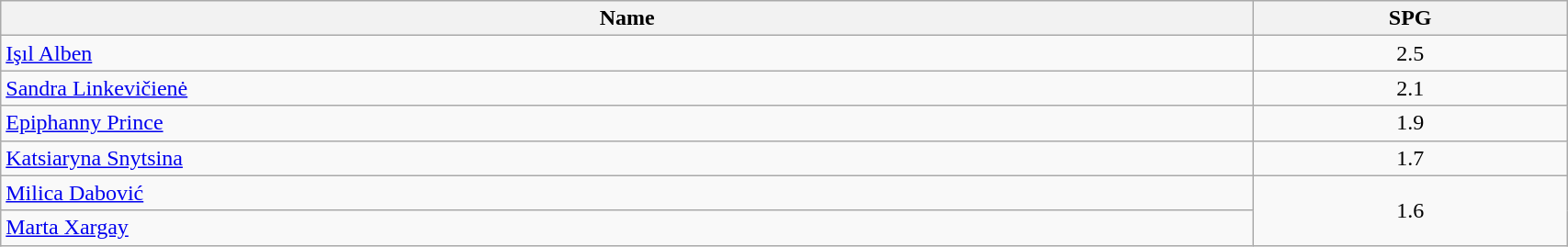<table class=wikitable width="90%">
<tr>
<th width="80%">Name</th>
<th width="20%">SPG</th>
</tr>
<tr>
<td> <a href='#'>Işıl Alben</a></td>
<td align=center>2.5</td>
</tr>
<tr>
<td> <a href='#'>Sandra Linkevičienė</a></td>
<td align=center>2.1</td>
</tr>
<tr>
<td> <a href='#'>Epiphanny Prince</a></td>
<td align=center>1.9</td>
</tr>
<tr>
<td> <a href='#'>Katsiaryna Snytsina</a></td>
<td align=center>1.7</td>
</tr>
<tr>
<td> <a href='#'>Milica Dabović</a></td>
<td align=center rowspan=2>1.6</td>
</tr>
<tr>
<td> <a href='#'>Marta Xargay</a></td>
</tr>
</table>
